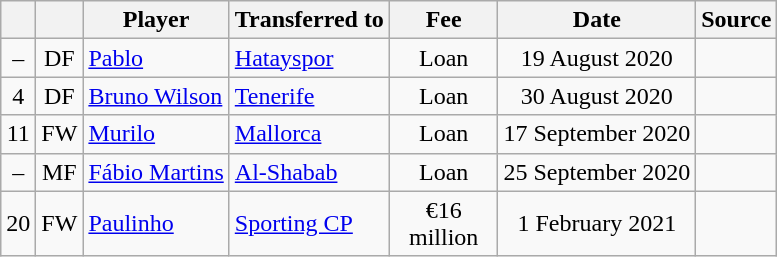<table class="wikitable plainrowheaders sortable">
<tr>
<th></th>
<th></th>
<th scope=col>Player</th>
<th>Transferred to</th>
<th !scope=col; style="width: 65px;">Fee</th>
<th scope=col>Date</th>
<th scope=col>Source</th>
</tr>
<tr>
<td align=center>–</td>
<td align=center>DF</td>
<td align=left> <a href='#'>Pablo</a></td>
<td align=left> <a href='#'>Hatayspor</a></td>
<td align=center>Loan</td>
<td align=center>19 August 2020</td>
<td></td>
</tr>
<tr>
<td align=center>4</td>
<td align=center>DF</td>
<td align=left> <a href='#'>Bruno Wilson</a></td>
<td align=left> <a href='#'>Tenerife</a></td>
<td align=center>Loan</td>
<td align=center>30 August 2020</td>
<td></td>
</tr>
<tr>
<td align=center>11</td>
<td align=center>FW</td>
<td align=left> <a href='#'>Murilo</a></td>
<td align=left> <a href='#'>Mallorca</a></td>
<td align=center>Loan</td>
<td align=center>17 September 2020</td>
<td></td>
</tr>
<tr>
<td align=center>–</td>
<td align=center>MF</td>
<td align=left> <a href='#'>Fábio Martins</a></td>
<td align=left> <a href='#'>Al-Shabab</a></td>
<td align=center>Loan</td>
<td align=center>25 September 2020</td>
<td></td>
</tr>
<tr>
<td align=center>20</td>
<td align=center>FW</td>
<td align=left> <a href='#'>Paulinho</a></td>
<td align=left> <a href='#'>Sporting CP</a></td>
<td align=center>€16 million</td>
<td align=center>1 February 2021</td>
<td></td>
</tr>
</table>
